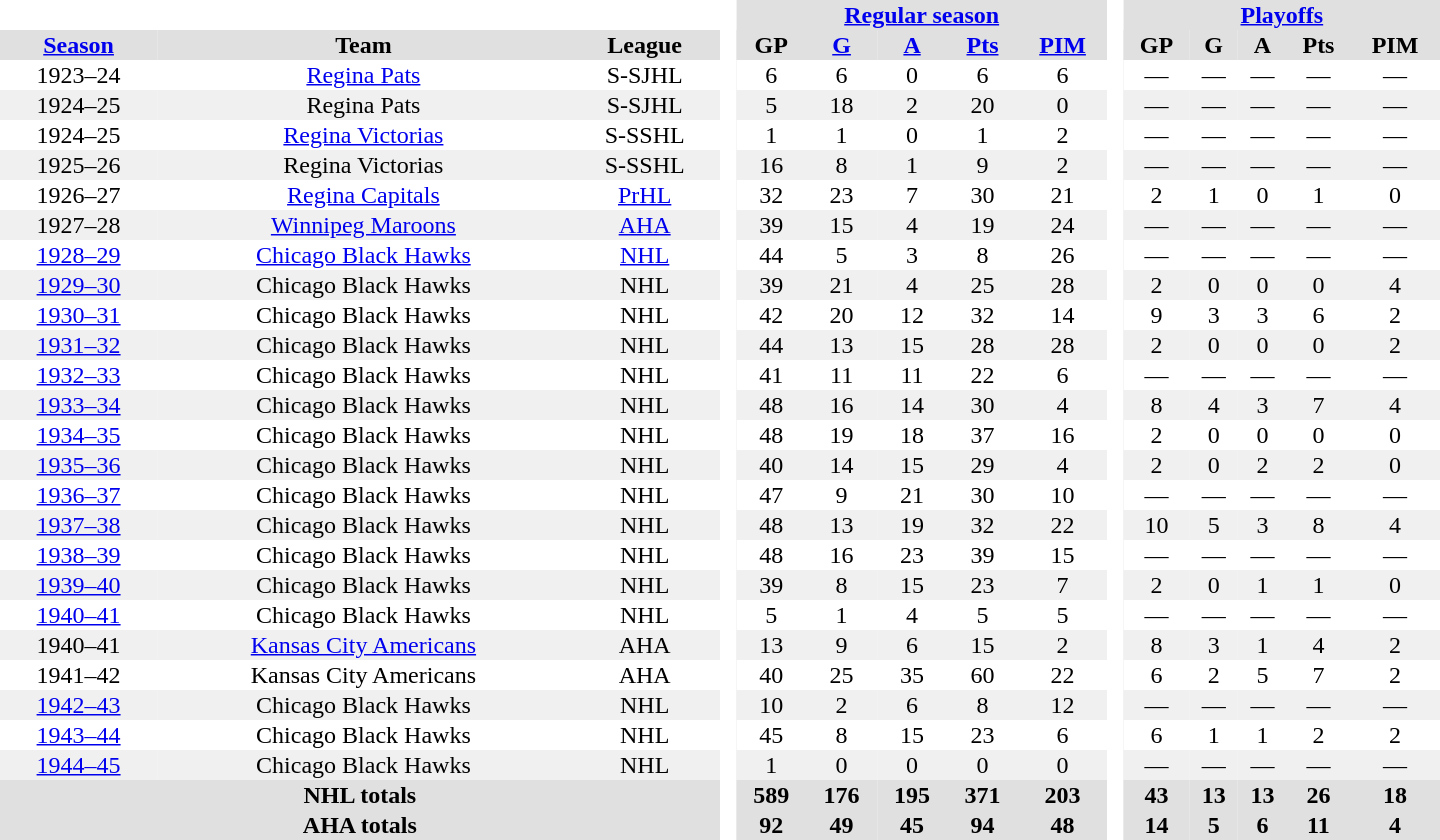<table border="0" cellpadding="1" cellspacing="0" style="text-align:center; width:60em;">
<tr style="background:#e0e0e0;">
<th colspan="3" style="background:#fff;"> </th>
<th rowspan="99" style="background:#fff;"> </th>
<th colspan="5"><a href='#'>Regular season</a></th>
<th rowspan="99" style="background:#fff;"> </th>
<th colspan="5"><a href='#'>Playoffs</a></th>
</tr>
<tr style="background:#e0e0e0;">
<th><a href='#'>Season</a></th>
<th>Team</th>
<th>League</th>
<th>GP</th>
<th><a href='#'>G</a></th>
<th><a href='#'>A</a></th>
<th><a href='#'>Pts</a></th>
<th><a href='#'>PIM</a></th>
<th>GP</th>
<th>G</th>
<th>A</th>
<th>Pts</th>
<th>PIM</th>
</tr>
<tr>
<td>1923–24</td>
<td><a href='#'>Regina Pats</a></td>
<td>S-SJHL</td>
<td>6</td>
<td>6</td>
<td>0</td>
<td>6</td>
<td>6</td>
<td>—</td>
<td>—</td>
<td>—</td>
<td>—</td>
<td>—</td>
</tr>
<tr style="background: #f0f0f0;">
<td>1924–25</td>
<td>Regina Pats</td>
<td>S-SJHL</td>
<td>5</td>
<td>18</td>
<td>2</td>
<td>20</td>
<td>0</td>
<td>—</td>
<td>—</td>
<td>—</td>
<td>—</td>
<td>—</td>
</tr>
<tr>
<td>1924–25</td>
<td><a href='#'>Regina Victorias</a></td>
<td>S-SSHL</td>
<td>1</td>
<td>1</td>
<td>0</td>
<td>1</td>
<td>2</td>
<td>—</td>
<td>—</td>
<td>—</td>
<td>—</td>
<td>—</td>
</tr>
<tr style="background: #f0f0f0;">
<td>1925–26</td>
<td>Regina Victorias</td>
<td>S-SSHL</td>
<td>16</td>
<td>8</td>
<td>1</td>
<td>9</td>
<td>2</td>
<td>—</td>
<td>—</td>
<td>—</td>
<td>—</td>
<td>—</td>
</tr>
<tr>
<td>1926–27</td>
<td><a href='#'>Regina Capitals</a></td>
<td><a href='#'>PrHL</a></td>
<td>32</td>
<td>23</td>
<td>7</td>
<td>30</td>
<td>21</td>
<td>2</td>
<td>1</td>
<td>0</td>
<td>1</td>
<td>0</td>
</tr>
<tr style="background: #f0f0f0;">
<td>1927–28</td>
<td><a href='#'>Winnipeg Maroons</a></td>
<td><a href='#'>AHA</a></td>
<td>39</td>
<td>15</td>
<td>4</td>
<td>19</td>
<td>24</td>
<td>—</td>
<td>—</td>
<td>—</td>
<td>—</td>
<td>—</td>
</tr>
<tr>
<td><a href='#'>1928–29</a></td>
<td><a href='#'>Chicago Black Hawks</a></td>
<td><a href='#'>NHL</a></td>
<td>44</td>
<td>5</td>
<td>3</td>
<td>8</td>
<td>26</td>
<td>—</td>
<td>—</td>
<td>—</td>
<td>—</td>
<td>—</td>
</tr>
<tr style="background: #f0f0f0;">
<td><a href='#'>1929–30</a></td>
<td>Chicago Black Hawks</td>
<td>NHL</td>
<td>39</td>
<td>21</td>
<td>4</td>
<td>25</td>
<td>28</td>
<td>2</td>
<td>0</td>
<td>0</td>
<td>0</td>
<td>4</td>
</tr>
<tr>
<td><a href='#'>1930–31</a></td>
<td>Chicago Black Hawks</td>
<td>NHL</td>
<td>42</td>
<td>20</td>
<td>12</td>
<td>32</td>
<td>14</td>
<td>9</td>
<td>3</td>
<td>3</td>
<td>6</td>
<td>2</td>
</tr>
<tr style="background: #f0f0f0;">
<td><a href='#'>1931–32</a></td>
<td>Chicago Black Hawks</td>
<td>NHL</td>
<td>44</td>
<td>13</td>
<td>15</td>
<td>28</td>
<td>28</td>
<td>2</td>
<td>0</td>
<td>0</td>
<td>0</td>
<td>2</td>
</tr>
<tr>
<td><a href='#'>1932–33</a></td>
<td>Chicago Black Hawks</td>
<td>NHL</td>
<td>41</td>
<td>11</td>
<td>11</td>
<td>22</td>
<td>6</td>
<td>—</td>
<td>—</td>
<td>—</td>
<td>—</td>
<td>—</td>
</tr>
<tr style="background: #f0f0f0;">
<td><a href='#'>1933–34</a></td>
<td>Chicago Black Hawks</td>
<td>NHL</td>
<td>48</td>
<td>16</td>
<td>14</td>
<td>30</td>
<td>4</td>
<td>8</td>
<td>4</td>
<td>3</td>
<td>7</td>
<td>4</td>
</tr>
<tr>
<td><a href='#'>1934–35</a></td>
<td>Chicago Black Hawks</td>
<td>NHL</td>
<td>48</td>
<td>19</td>
<td>18</td>
<td>37</td>
<td>16</td>
<td>2</td>
<td>0</td>
<td>0</td>
<td>0</td>
<td>0</td>
</tr>
<tr style="background: #f0f0f0;">
<td><a href='#'>1935–36</a></td>
<td>Chicago Black Hawks</td>
<td>NHL</td>
<td>40</td>
<td>14</td>
<td>15</td>
<td>29</td>
<td>4</td>
<td>2</td>
<td>0</td>
<td>2</td>
<td>2</td>
<td>0</td>
</tr>
<tr>
<td><a href='#'>1936–37</a></td>
<td>Chicago Black Hawks</td>
<td>NHL</td>
<td>47</td>
<td>9</td>
<td>21</td>
<td>30</td>
<td>10</td>
<td>—</td>
<td>—</td>
<td>—</td>
<td>—</td>
<td>—</td>
</tr>
<tr style="background: #f0f0f0;">
<td><a href='#'>1937–38</a></td>
<td>Chicago Black Hawks</td>
<td>NHL</td>
<td>48</td>
<td>13</td>
<td>19</td>
<td>32</td>
<td>22</td>
<td>10</td>
<td>5</td>
<td>3</td>
<td>8</td>
<td>4</td>
</tr>
<tr>
<td><a href='#'>1938–39</a></td>
<td>Chicago Black Hawks</td>
<td>NHL</td>
<td>48</td>
<td>16</td>
<td>23</td>
<td>39</td>
<td>15</td>
<td>—</td>
<td>—</td>
<td>—</td>
<td>—</td>
<td>—</td>
</tr>
<tr style="background: #f0f0f0;">
<td><a href='#'>1939–40</a></td>
<td>Chicago Black Hawks</td>
<td>NHL</td>
<td>39</td>
<td>8</td>
<td>15</td>
<td>23</td>
<td>7</td>
<td>2</td>
<td>0</td>
<td>1</td>
<td>1</td>
<td>0</td>
</tr>
<tr>
<td><a href='#'>1940–41</a></td>
<td>Chicago Black Hawks</td>
<td>NHL</td>
<td>5</td>
<td>1</td>
<td>4</td>
<td>5</td>
<td>5</td>
<td>—</td>
<td>—</td>
<td>—</td>
<td>—</td>
<td>—</td>
</tr>
<tr style="background: #f0f0f0;">
<td>1940–41</td>
<td><a href='#'>Kansas City Americans</a></td>
<td>AHA</td>
<td>13</td>
<td>9</td>
<td>6</td>
<td>15</td>
<td>2</td>
<td>8</td>
<td>3</td>
<td>1</td>
<td>4</td>
<td>2</td>
</tr>
<tr>
<td>1941–42</td>
<td>Kansas City Americans</td>
<td>AHA</td>
<td>40</td>
<td>25</td>
<td>35</td>
<td>60</td>
<td>22</td>
<td>6</td>
<td>2</td>
<td>5</td>
<td>7</td>
<td>2</td>
</tr>
<tr style="background: #f0f0f0;">
<td><a href='#'>1942–43</a></td>
<td>Chicago Black Hawks</td>
<td>NHL</td>
<td>10</td>
<td>2</td>
<td>6</td>
<td>8</td>
<td>12</td>
<td>—</td>
<td>—</td>
<td>—</td>
<td>—</td>
<td>—</td>
</tr>
<tr>
<td><a href='#'>1943–44</a></td>
<td>Chicago Black Hawks</td>
<td>NHL</td>
<td>45</td>
<td>8</td>
<td>15</td>
<td>23</td>
<td>6</td>
<td>6</td>
<td>1</td>
<td>1</td>
<td>2</td>
<td>2</td>
</tr>
<tr style="background: #f0f0f0;">
<td><a href='#'>1944–45</a></td>
<td>Chicago Black Hawks</td>
<td>NHL</td>
<td>1</td>
<td>0</td>
<td>0</td>
<td>0</td>
<td>0</td>
<td>—</td>
<td>—</td>
<td>—</td>
<td>—</td>
<td>—</td>
</tr>
<tr style="background: #e0e0e0;">
<th colspan="3">NHL totals</th>
<th>589</th>
<th>176</th>
<th>195</th>
<th>371</th>
<th>203</th>
<th>43</th>
<th>13</th>
<th>13</th>
<th>26</th>
<th>18</th>
</tr>
<tr style="background: #e0e0e0;">
<th colspan="3">AHA totals</th>
<th>92</th>
<th>49</th>
<th>45</th>
<th>94</th>
<th>48</th>
<th>14</th>
<th>5</th>
<th>6</th>
<th>11</th>
<th>4</th>
</tr>
</table>
